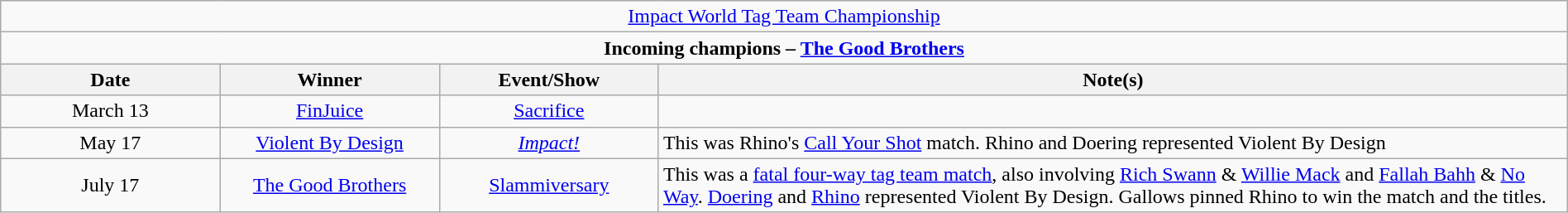<table class="wikitable" style="text-align:center; width:100%;">
<tr>
<td colspan="4" style="text-align: center;"><a href='#'>Impact World Tag Team Championship</a></td>
</tr>
<tr>
<td colspan="4" style="text-align: center;"><strong>Incoming champions – <a href='#'>The Good Brothers</a> </strong></td>
</tr>
<tr>
<th width=14%>Date</th>
<th width=14%>Winner</th>
<th width=14%>Event/Show</th>
<th width=58%>Note(s)</th>
</tr>
<tr>
<td>March 13</td>
<td><a href='#'>FinJuice</a><br></td>
<td><a href='#'>Sacrifice</a></td>
<td></td>
</tr>
<tr>
<td>May 17</td>
<td><a href='#'>Violent By Design</a><br></td>
<td><em><a href='#'>Impact!</a></em></td>
<td align=left>This was Rhino's <a href='#'>Call Your Shot</a> match. Rhino and Doering represented Violent By Design</td>
</tr>
<tr>
<td>July 17</td>
<td><a href='#'>The Good Brothers</a><br></td>
<td><a href='#'>Slammiversary</a></td>
<td align=left>This was a <a href='#'>fatal four-way tag team match</a>, also involving <a href='#'>Rich Swann</a> & <a href='#'>Willie Mack</a> and <a href='#'>Fallah Bahh</a> & <a href='#'>No Way</a>. <a href='#'>Doering</a> and <a href='#'>Rhino</a> represented Violent By Design. Gallows pinned Rhino to win the match and the titles.</td>
</tr>
</table>
